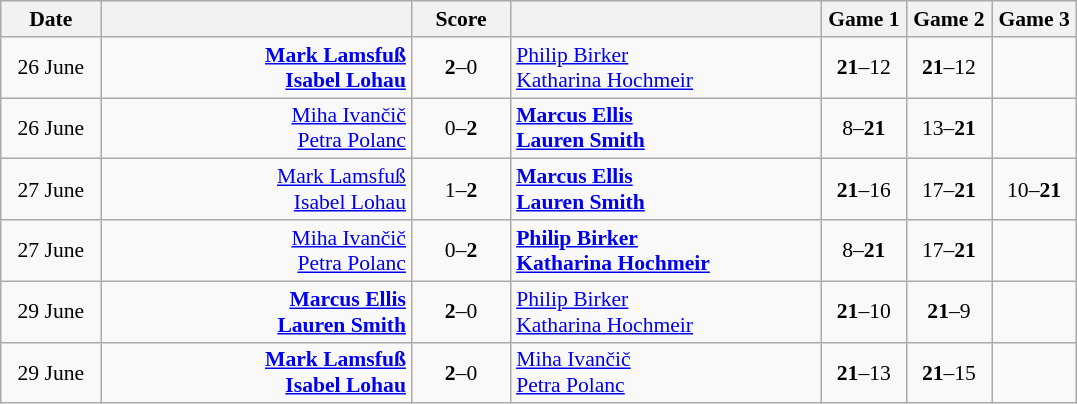<table class="wikitable" style="text-align: center; font-size:90% ">
<tr>
<th width="60">Date</th>
<th align="right" width="200"></th>
<th width="60">Score</th>
<th align="left" width="200"></th>
<th width="50">Game 1</th>
<th width="50">Game 2</th>
<th width="50">Game 3</th>
</tr>
<tr>
<td>26 June</td>
<td align="right"><strong><a href='#'>Mark Lamsfuß</a> <br><a href='#'>Isabel Lohau</a> </strong></td>
<td align="center"><strong>2</strong>–0</td>
<td align="left"> <a href='#'>Philip Birker</a><br> <a href='#'>Katharina Hochmeir</a></td>
<td><strong>21</strong>–12</td>
<td><strong>21</strong>–12</td>
<td></td>
</tr>
<tr>
<td>26 June</td>
<td align="right"><a href='#'>Miha Ivančič</a> <br><a href='#'>Petra Polanc</a> </td>
<td align="center">0–<strong>2</strong></td>
<td align="left"><strong> <a href='#'>Marcus Ellis</a><br> <a href='#'>Lauren Smith</a></strong></td>
<td>8–<strong>21</strong></td>
<td>13–<strong>21</strong></td>
<td></td>
</tr>
<tr>
<td>27 June</td>
<td align="right"><a href='#'>Mark Lamsfuß</a> <br><a href='#'>Isabel Lohau</a> </td>
<td align="center">1–<strong>2</strong></td>
<td align="left"><strong> <a href='#'>Marcus Ellis</a><br> <a href='#'>Lauren Smith</a></strong></td>
<td><strong>21</strong>–16</td>
<td>17–<strong>21</strong></td>
<td>10–<strong>21</strong></td>
</tr>
<tr>
<td>27 June</td>
<td align="right"><a href='#'>Miha Ivančič</a> <br><a href='#'>Petra Polanc</a> </td>
<td align="center">0–<strong>2</strong></td>
<td align="left"><strong> <a href='#'>Philip Birker</a><br> <a href='#'>Katharina Hochmeir</a></strong></td>
<td>8–<strong>21</strong></td>
<td>17–<strong>21</strong></td>
<td></td>
</tr>
<tr>
<td>29 June</td>
<td align="right"><strong><a href='#'>Marcus Ellis</a> <br><a href='#'>Lauren Smith</a> </strong></td>
<td align="center"><strong>2</strong>–0</td>
<td align="left"> <a href='#'>Philip Birker</a><br> <a href='#'>Katharina Hochmeir</a></td>
<td><strong>21</strong>–10</td>
<td><strong>21</strong>–9</td>
<td></td>
</tr>
<tr>
<td>29 June</td>
<td align="right"><strong><a href='#'>Mark Lamsfuß</a> <br><a href='#'>Isabel Lohau</a> </strong></td>
<td align="center"><strong>2</strong>–0</td>
<td align="left"> <a href='#'>Miha Ivančič</a><br> <a href='#'>Petra Polanc</a></td>
<td><strong>21</strong>–13</td>
<td><strong>21</strong>–15</td>
<td></td>
</tr>
</table>
